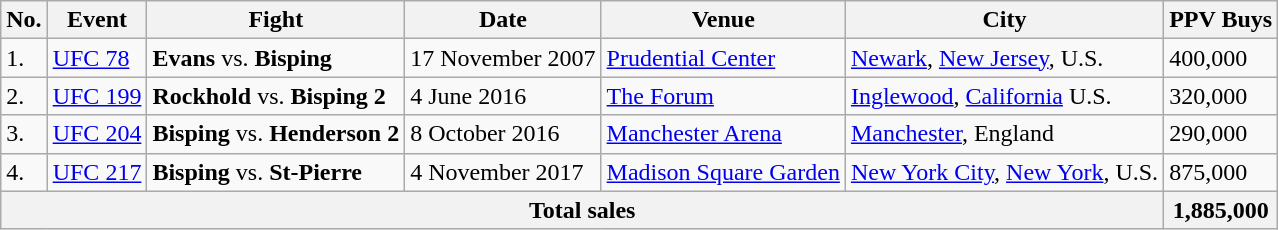<table class="wikitable sortable">
<tr>
<th>No.</th>
<th>Event</th>
<th>Fight</th>
<th>Date</th>
<th>Venue</th>
<th>City</th>
<th>PPV Buys</th>
</tr>
<tr>
<td>1.</td>
<td><a href='#'>UFC 78</a></td>
<td><strong>Evans</strong> vs. <strong>Bisping</strong></td>
<td>17 November 2007</td>
<td><a href='#'>Prudential Center</a></td>
<td><a href='#'>Newark</a>, <a href='#'>New Jersey</a>, U.S.</td>
<td>400,000</td>
</tr>
<tr>
<td>2.</td>
<td><a href='#'>UFC 199</a></td>
<td><strong>Rockhold</strong> vs. <strong>Bisping 2</strong></td>
<td>4 June 2016</td>
<td><a href='#'>The Forum</a></td>
<td><a href='#'>Inglewood</a>, <a href='#'>California</a> U.S.</td>
<td>320,000</td>
</tr>
<tr>
<td>3.</td>
<td><a href='#'>UFC 204</a></td>
<td><strong>Bisping</strong> vs. <strong>Henderson 2</strong></td>
<td>8 October 2016</td>
<td><a href='#'>Manchester Arena</a></td>
<td><a href='#'>Manchester</a>, England</td>
<td>290,000</td>
</tr>
<tr>
<td>4.</td>
<td><a href='#'>UFC 217</a></td>
<td><strong>Bisping</strong> vs. <strong>St-Pierre</strong></td>
<td>4 November 2017</td>
<td><a href='#'>Madison Square Garden</a></td>
<td><a href='#'>New York City</a>, <a href='#'>New York</a>, U.S.</td>
<td>875,000</td>
</tr>
<tr>
<th colspan="6">Total sales</th>
<th>1,885,000</th>
</tr>
</table>
